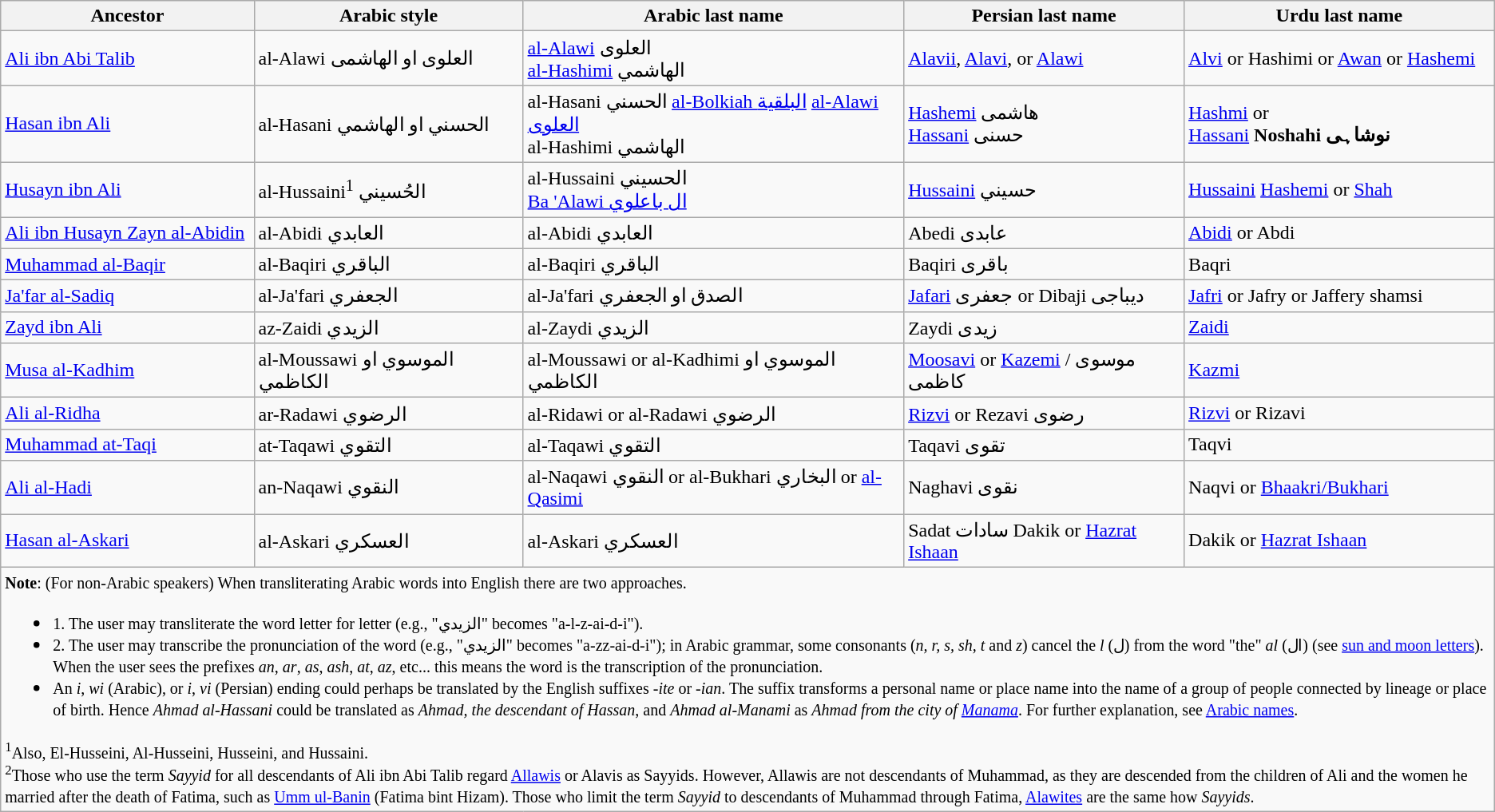<table class="wikitable mw-collapsible">
<tr>
<th>Ancestor</th>
<th>Arabic style</th>
<th>Arabic last name</th>
<th>Persian last name</th>
<th>Urdu last name</th>
</tr>
<tr>
<td><a href='#'>Ali ibn Abi Talib</a></td>
<td>al-Alawi العلوی او الهاشمی</td>
<td><a href='#'>al-Alawi</a> العلوی<br><a href='#'>al-Hashimi</a> الهاشمي</td>
<td><a href='#'>Alavii</a>, <a href='#'>Alavi</a>, or <a href='#'>Alawi</a></td>
<td><a href='#'>Alvi</a> or Hashimi  or <a href='#'>Awan</a> or <a href='#'>Hashemi</a></td>
</tr>
<tr>
<td><a href='#'>Hasan ibn Ali</a></td>
<td>al-Hasani الحسني او الهاشمي</td>
<td>al-Hasani الحسني <a href='#'>al-Bolkiah البلقية</a> <a href='#'>al-Alawi العلوی</a><br>al-Hashimi الهاشمي</td>
<td><a href='#'>Hashemi</a> هاشمی<br><a href='#'>Hassani</a> حسنى</td>
<td><a href='#'>Hashmi</a>  or<br><a href='#'>Hassani</a> 
<strong>Noshahi نوشاہی</strong></td>
</tr>
<tr>
<td><a href='#'>Husayn ibn Ali</a></td>
<td>al-Hussaini<sup>1</sup> الحُسيني</td>
<td>al-Hussaini الحسيني<br><a href='#'>Ba 'Alawi ال باعلوي</a></td>
<td><a href='#'>Hussaini</a> حسيني</td>
<td><a href='#'>Hussaini</a>  <a href='#'>Hashemi</a>  or <a href='#'>Shah</a></td>
</tr>
<tr>
<td><a href='#'>Ali ibn Husayn Zayn al-Abidin</a></td>
<td>al-Abidi العابدي</td>
<td>al-Abidi العابدي</td>
<td>Abedi عابدى</td>
<td><a href='#'>Abidi</a> or Abdi </td>
</tr>
<tr>
<td><a href='#'>Muhammad al-Baqir</a></td>
<td>al-Baqiri الباقري</td>
<td>al-Baqiri الباقري</td>
<td>Baqiri باقری</td>
<td>Baqri </td>
</tr>
<tr>
<td><a href='#'>Ja'far al-Sadiq</a></td>
<td>al-Ja'fari الجعفري</td>
<td>al-Ja'fari الصدق او الجعفري</td>
<td><a href='#'>Jafari</a> جعفرى or Dibaji دیباجی</td>
<td><a href='#'>Jafri</a> or Jafry  or Jaffery shamsi </td>
</tr>
<tr>
<td><a href='#'>Zayd ibn Ali</a></td>
<td>az-Zaidi الزيدي</td>
<td>al-Zaydi الزيدي</td>
<td>Zaydi زیدی</td>
<td><a href='#'>Zaidi</a> </td>
</tr>
<tr>
<td><a href='#'>Musa al-Kadhim</a></td>
<td>al-Moussawi الموسوي او الكاظمي</td>
<td>al-Moussawi or al-Kadhimi الموسوي او الكاظمي</td>
<td><a href='#'>Moosavi</a> or <a href='#'>Kazemi</a> موسوى / کاظمى</td>
<td><a href='#'>Kazmi</a> </td>
</tr>
<tr>
<td><a href='#'>Ali al-Ridha</a></td>
<td>ar-Radawi الرضوي</td>
<td>al-Ridawi or al-Radawi الرضوي</td>
<td><a href='#'>Rizvi</a> or Rezavi رضوى</td>
<td><a href='#'>Rizvi</a> or Rizavi </td>
</tr>
<tr>
<td><a href='#'>Muhammad at-Taqi</a></td>
<td>at-Taqawi التقوي</td>
<td>al-Taqawi التقوي</td>
<td>Taqavi تقوى</td>
<td>Taqvi </td>
</tr>
<tr>
<td><a href='#'>Ali al-Hadi</a></td>
<td>an-Naqawi النقوي</td>
<td>al-Naqawi النقوي or al-Bukhari البخاري or <a href='#'>al-Qasimi</a> </td>
<td>Naghavi نقوى</td>
<td>Naqvi  or <a href='#'>Bhaakri/Bukhari</a> </td>
</tr>
<tr>
<td><a href='#'>Hasan al-Askari</a></td>
<td>al-Askari العسکري</td>
<td>al-Askari العسکري</td>
<td>Sadat سادات Dakik  or <a href='#'>Hazrat Ishaan</a> </td>
<td>Dakik  or <a href='#'>Hazrat Ishaan</a> </td>
</tr>
<tr>
<td colspan="5"><small><strong>Note</strong>: (For non-Arabic speakers) When transliterating Arabic words into English there are two approaches.</small><br><ul><li><small>1. The user may transliterate the word letter for letter (e.g., "الزيدي" becomes "a-l-z-ai-d-i").</small></li><li><small>2. The user may transcribe the pronunciation of the word (e.g., "الزيدي" becomes "a-zz-ai-d-i"); in Arabic grammar, some consonants (<em>n, r, s, sh, t</em> and <em>z</em>) cancel the <em>l</em> (ل) from the word "the" <em>al</em> (ال) (see <a href='#'>sun and moon letters</a>). When the user sees the prefixes <em>an</em>, <em>ar</em>, <em>as</em>, <em>ash</em>, <em>at</em>, <em>az</em>, etc... this means the word is the transcription of the pronunciation.</small></li><li><small>An <em>i</em>, <em>wi</em> (Arabic), or <em>i</em>, <em>vi</em> (Persian) ending could perhaps be translated by the English suffixes <em>-ite</em> or <em>-ian</em>. The suffix transforms a personal name or place name into the name of a group of people connected by lineage or place of birth. Hence <em>Ahmad al-Hassani</em> could be translated as <em>Ahmad, the descendant of Hassan</em>, and <em>Ahmad al-Manami</em> as <em>Ahmad from the city of <a href='#'>Manama</a></em>. For further explanation, see <a href='#'>Arabic names</a>.</small></li></ul><small><sup>1</sup>Also, El-Husseini, Al-Husseini, Husseini, and Hussaini.</small><br><small><sup>2</sup>Those who use the term <em>Sayyid</em> for all descendants of Ali ibn Abi Talib regard <a href='#'>Allawis</a> or Alavis as Sayyids. However, Allawis are not descendants of Muhammad, as they are descended from the children of Ali and the women he married after the death of Fatima, such as <a href='#'>Umm ul-Banin</a> (Fatima bint Hizam). Those who limit the term <em>Sayyid</em> to descendants of Muhammad through Fatima, <a href='#'>Alawites</a> are the same how <em>Sayyids</em>.</small></td>
</tr>
</table>
